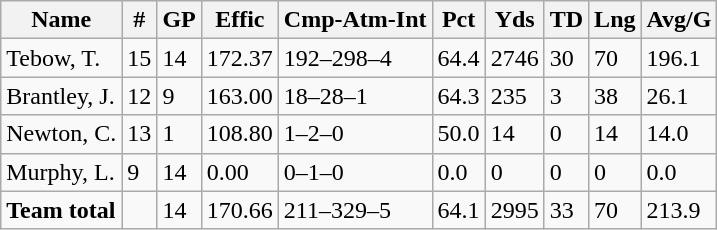<table class="wikitable" style="white-space:nowrap">
<tr>
<th>Name</th>
<th>#</th>
<th>GP</th>
<th>Effic</th>
<th>Cmp-Atm-Int</th>
<th>Pct</th>
<th>Yds</th>
<th>TD</th>
<th>Lng</th>
<th>Avg/G</th>
</tr>
<tr>
<td>Tebow, T.</td>
<td>15</td>
<td>14</td>
<td>172.37</td>
<td>192–298–4</td>
<td>64.4</td>
<td>2746</td>
<td>30</td>
<td>70</td>
<td>196.1</td>
</tr>
<tr>
<td>Brantley, J.</td>
<td>12</td>
<td>9</td>
<td>163.00</td>
<td>18–28–1</td>
<td>64.3</td>
<td>235</td>
<td>3</td>
<td>38</td>
<td>26.1</td>
</tr>
<tr>
<td>Newton, C.</td>
<td>13</td>
<td>1</td>
<td>108.80</td>
<td>1–2–0</td>
<td>50.0</td>
<td>14</td>
<td>0</td>
<td>14</td>
<td>14.0</td>
</tr>
<tr>
<td>Murphy, L.</td>
<td>9</td>
<td>14</td>
<td>0.00</td>
<td>0–1–0</td>
<td>0.0</td>
<td>0</td>
<td>0</td>
<td>0</td>
<td>0.0</td>
</tr>
<tr>
<td><strong>Team total</strong></td>
<td></td>
<td>14</td>
<td>170.66</td>
<td>211–329–5</td>
<td>64.1</td>
<td>2995</td>
<td>33</td>
<td>70</td>
<td>213.9</td>
</tr>
</table>
